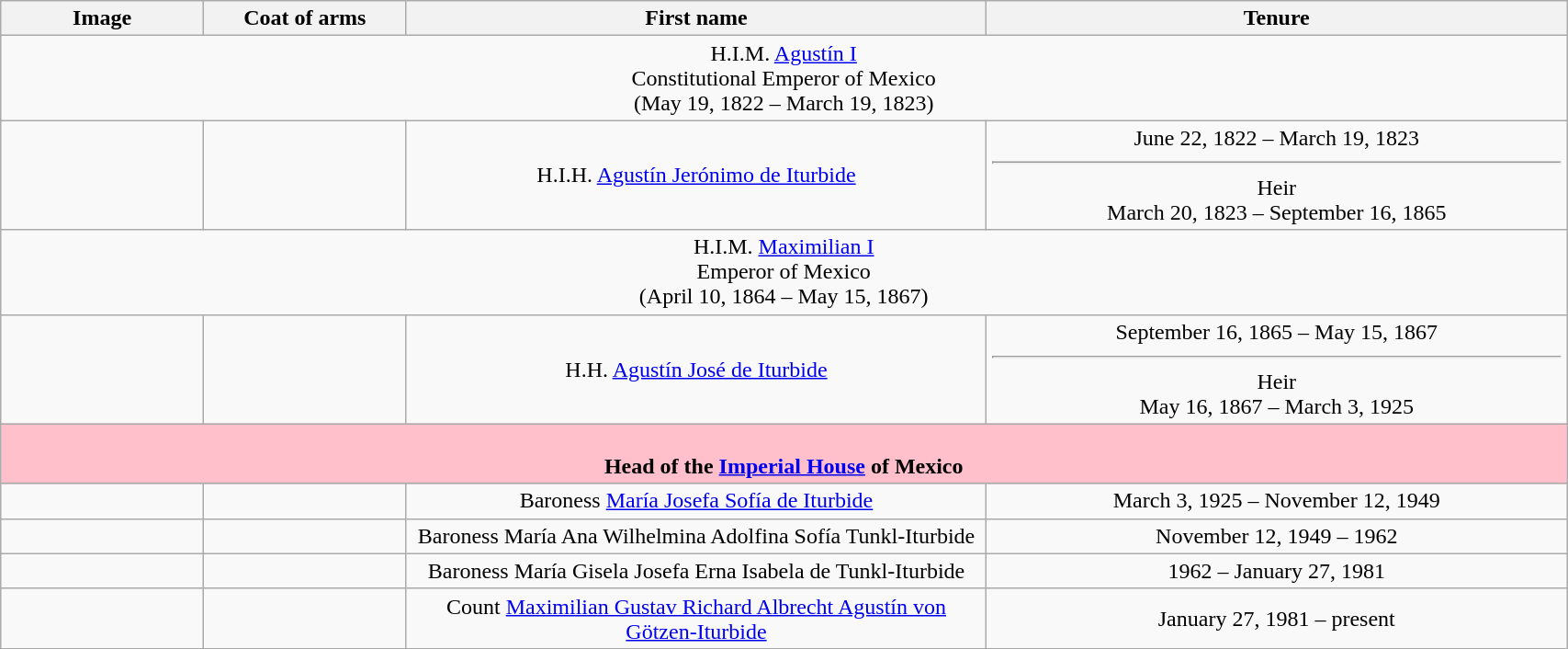<table style="text-align:center; width:90%" class="wikitable">
<tr>
<th width = 100>Image</th>
<th width = 100>Coat of arms</th>
<th width = 300>First name</th>
<th width = 300>Tenure</th>
</tr>
<tr>
<td colspan = "4">H.I.M. <a href='#'>Agustín I</a> <br> Constitutional Emperor of Mexico <br> (May 19, 1822 – March 19, 1823)</td>
</tr>
<tr>
<td></td>
<td></td>
<td>H.I.H. <a href='#'>Agustín Jerónimo de Iturbide</a></td>
<td>June 22, 1822 – March 19, 1823 <hr> Heir <br> March 20, 1823 – September 16, 1865</td>
</tr>
<tr>
<td colspan = "4">H.I.M. <a href='#'>Maximilian I</a> <br> Emperor of Mexico <br> (April 10, 1864 – May 15, 1867)</td>
</tr>
<tr>
<td></td>
<td></td>
<td>H.H. <a href='#'>Agustín José de Iturbide</a></td>
<td>September 16, 1865 – May 15, 1867 <hr> Heir <br> May 16, 1867 – March 3, 1925</td>
</tr>
<tr>
<td colspan="4" bgcolor="pink"><br><strong>Head of the <a href='#'>Imperial House</a> of Mexico</strong></td>
</tr>
<tr>
<td></td>
<td></td>
<td>Baroness <a href='#'>María Josefa Sofía de Iturbide</a></td>
<td>March 3, 1925 – November 12, 1949</td>
</tr>
<tr>
<td></td>
<td></td>
<td>Baroness María Ana Wilhelmina Adolfina Sofía Tunkl-Iturbide</td>
<td>November 12, 1949 – 1962</td>
</tr>
<tr>
<td></td>
<td></td>
<td>Baroness María Gisela Josefa Erna Isabela de Tunkl-Iturbide</td>
<td>1962 – January 27, 1981</td>
</tr>
<tr>
<td></td>
<td></td>
<td>Count <a href='#'>Maximilian Gustav Richard Albrecht Agustín von Götzen-Iturbide</a></td>
<td>January 27, 1981 – present</td>
</tr>
</table>
